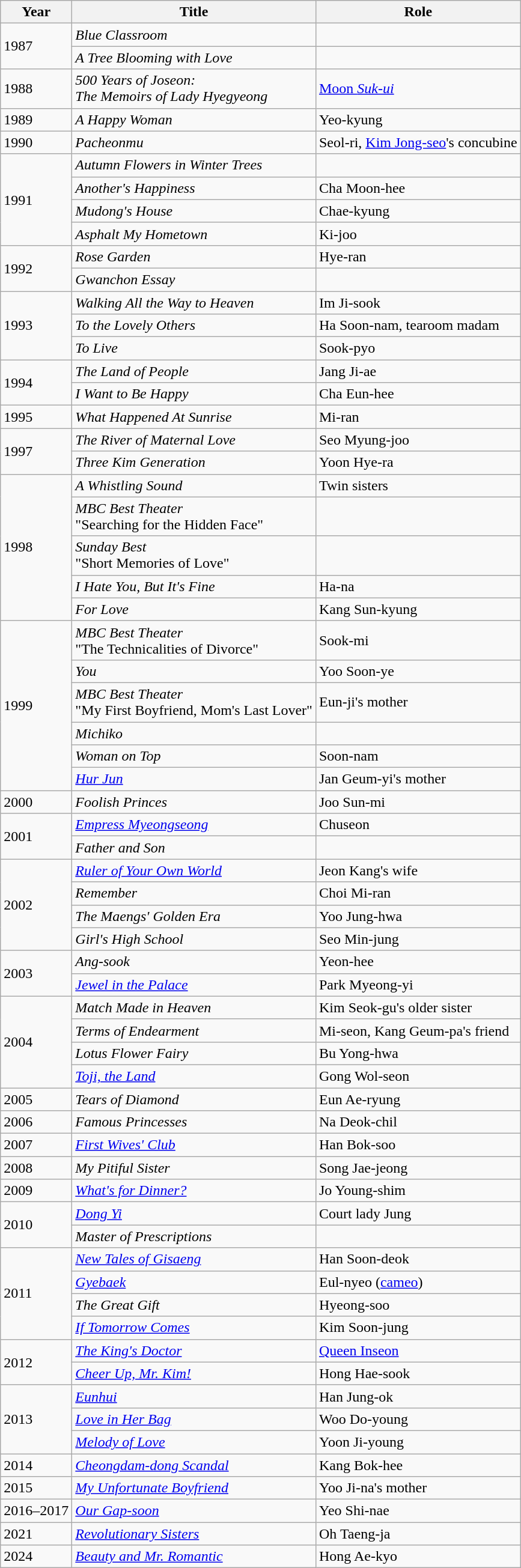<table class="wikitable">
<tr>
<th>Year</th>
<th>Title</th>
<th>Role</th>
</tr>
<tr>
<td rowspan=2>1987</td>
<td><em>Blue Classroom</em></td>
<td></td>
</tr>
<tr>
<td><em>A Tree Blooming with Love</em></td>
<td></td>
</tr>
<tr>
<td>1988</td>
<td><em>500 Years of Joseon:</em> <br> <em>The Memoirs of Lady Hyegyeong</em></td>
<td><a href='#'>Moon <em>Suk-ui</em></a></td>
</tr>
<tr>
<td>1989</td>
<td><em>A Happy Woman</em></td>
<td>Yeo-kyung</td>
</tr>
<tr>
<td>1990</td>
<td><em>Pacheonmu</em></td>
<td>Seol-ri, <a href='#'>Kim Jong-seo</a>'s concubine</td>
</tr>
<tr>
<td rowspan=4>1991</td>
<td><em>Autumn Flowers in Winter Trees</em></td>
<td></td>
</tr>
<tr>
<td><em>Another's Happiness</em></td>
<td>Cha Moon-hee</td>
</tr>
<tr>
<td><em>Mudong's House</em></td>
<td>Chae-kyung</td>
</tr>
<tr>
<td><em>Asphalt My Hometown</em></td>
<td>Ki-joo</td>
</tr>
<tr>
<td rowspan=2>1992</td>
<td><em>Rose Garden</em></td>
<td>Hye-ran</td>
</tr>
<tr>
<td><em>Gwanchon Essay</em></td>
<td></td>
</tr>
<tr>
<td rowspan=3>1993</td>
<td><em>Walking All the Way to Heaven</em></td>
<td>Im Ji-sook</td>
</tr>
<tr>
<td><em>To the Lovely Others</em></td>
<td>Ha Soon-nam, tearoom madam</td>
</tr>
<tr>
<td><em>To Live</em></td>
<td>Sook-pyo</td>
</tr>
<tr>
<td rowspan=2>1994</td>
<td><em>The Land of People</em></td>
<td>Jang Ji-ae</td>
</tr>
<tr>
<td><em>I Want to Be Happy</em></td>
<td>Cha Eun-hee</td>
</tr>
<tr>
<td>1995</td>
<td><em>What Happened At Sunrise</em></td>
<td>Mi-ran</td>
</tr>
<tr>
<td rowspan=2>1997</td>
<td><em>The River of Maternal Love</em></td>
<td>Seo Myung-joo</td>
</tr>
<tr>
<td><em>Three Kim Generation</em></td>
<td>Yoon Hye-ra</td>
</tr>
<tr>
<td rowspan=5>1998</td>
<td><em>A Whistling Sound</em></td>
<td>Twin sisters</td>
</tr>
<tr>
<td><em>MBC Best Theater</em> <br> "Searching for the Hidden Face" </td>
<td></td>
</tr>
<tr>
<td><em>Sunday Best</em> <br> "Short Memories of Love" </td>
<td></td>
</tr>
<tr>
<td><em>I Hate You, But It's Fine</em></td>
<td>Ha-na</td>
</tr>
<tr>
<td><em>For Love</em></td>
<td>Kang Sun-kyung</td>
</tr>
<tr>
<td rowspan=6>1999</td>
<td><em>MBC Best Theater</em> <br> "The Technicalities of Divorce" </td>
<td>Sook-mi</td>
</tr>
<tr>
<td><em>You</em></td>
<td>Yoo Soon-ye</td>
</tr>
<tr>
<td><em>MBC Best Theater</em> <br> "My First Boyfriend, Mom's Last Lover" </td>
<td>Eun-ji's mother</td>
</tr>
<tr>
<td><em>Michiko</em></td>
<td></td>
</tr>
<tr>
<td><em>Woman on Top</em></td>
<td>Soon-nam</td>
</tr>
<tr>
<td><em><a href='#'>Hur Jun</a></em></td>
<td>Jan Geum-yi's mother</td>
</tr>
<tr>
<td>2000</td>
<td><em>Foolish Princes</em></td>
<td>Joo Sun-mi</td>
</tr>
<tr>
<td rowspan=2>2001</td>
<td><em><a href='#'>Empress Myeongseong</a></em></td>
<td>Chuseon</td>
</tr>
<tr>
<td><em>Father and Son</em></td>
<td></td>
</tr>
<tr>
<td rowspan=4>2002</td>
<td><em><a href='#'>Ruler of Your Own World</a></em></td>
<td>Jeon Kang's wife</td>
</tr>
<tr>
<td><em>Remember</em></td>
<td>Choi Mi-ran</td>
</tr>
<tr>
<td><em>The Maengs' Golden Era</em></td>
<td>Yoo Jung-hwa</td>
</tr>
<tr>
<td><em>Girl's High School</em></td>
<td>Seo Min-jung</td>
</tr>
<tr>
<td rowspan=2>2003</td>
<td><em>Ang-sook</em></td>
<td>Yeon-hee</td>
</tr>
<tr>
<td><em><a href='#'>Jewel in the Palace</a></em></td>
<td>Park Myeong-yi</td>
</tr>
<tr>
<td rowspan=4>2004</td>
<td><em>Match Made in Heaven</em></td>
<td>Kim Seok-gu's older sister</td>
</tr>
<tr>
<td><em>Terms of Endearment</em></td>
<td>Mi-seon, Kang Geum-pa's friend</td>
</tr>
<tr>
<td><em>Lotus Flower Fairy</em></td>
<td>Bu Yong-hwa</td>
</tr>
<tr>
<td><em><a href='#'>Toji, the Land</a></em></td>
<td>Gong Wol-seon</td>
</tr>
<tr>
<td>2005</td>
<td><em>Tears of Diamond</em></td>
<td>Eun Ae-ryung</td>
</tr>
<tr>
<td>2006</td>
<td><em>Famous Princesses</em></td>
<td>Na Deok-chil</td>
</tr>
<tr>
<td>2007</td>
<td><em><a href='#'>First Wives' Club</a></em></td>
<td>Han Bok-soo</td>
</tr>
<tr>
<td>2008</td>
<td><em>My Pitiful Sister</em></td>
<td>Song Jae-jeong</td>
</tr>
<tr>
<td>2009</td>
<td><em><a href='#'>What's for Dinner?</a></em></td>
<td>Jo Young-shim</td>
</tr>
<tr>
<td rowspan=2>2010</td>
<td><em><a href='#'>Dong Yi</a></em></td>
<td>Court lady Jung</td>
</tr>
<tr>
<td><em>Master of Prescriptions</em></td>
<td></td>
</tr>
<tr>
<td rowspan=4>2011</td>
<td><em><a href='#'>New Tales of Gisaeng</a></em></td>
<td>Han Soon-deok</td>
</tr>
<tr>
<td><em><a href='#'>Gyebaek</a></em></td>
<td>Eul-nyeo (<a href='#'>cameo</a>)</td>
</tr>
<tr>
<td><em>The Great Gift</em></td>
<td>Hyeong-soo</td>
</tr>
<tr>
<td><em><a href='#'>If Tomorrow Comes</a></em></td>
<td>Kim Soon-jung</td>
</tr>
<tr>
<td rowspan=2>2012</td>
<td><em><a href='#'>The King's Doctor</a></em></td>
<td><a href='#'>Queen Inseon</a></td>
</tr>
<tr>
<td><em><a href='#'>Cheer Up, Mr. Kim!</a></em></td>
<td>Hong Hae-sook</td>
</tr>
<tr>
<td rowspan=3>2013</td>
<td><em><a href='#'>Eunhui</a></em></td>
<td>Han Jung-ok</td>
</tr>
<tr>
<td><em><a href='#'>Love in Her Bag</a></em></td>
<td>Woo Do-young</td>
</tr>
<tr>
<td><em><a href='#'>Melody of Love</a></em></td>
<td>Yoon Ji-young</td>
</tr>
<tr>
<td>2014</td>
<td><em><a href='#'>Cheongdam-dong Scandal</a></em></td>
<td>Kang Bok-hee</td>
</tr>
<tr>
<td>2015</td>
<td><em><a href='#'>My Unfortunate Boyfriend</a></em></td>
<td>Yoo Ji-na's mother</td>
</tr>
<tr>
<td>2016–2017</td>
<td><em><a href='#'>Our Gap-soon</a></em></td>
<td>Yeo Shi-nae</td>
</tr>
<tr>
<td>2021</td>
<td><em><a href='#'>Revolutionary Sisters</a></em></td>
<td>Oh Taeng-ja</td>
</tr>
<tr>
<td>2024</td>
<td><em><a href='#'>Beauty and Mr. Romantic</a></em></td>
<td>Hong Ae-kyo</td>
</tr>
</table>
